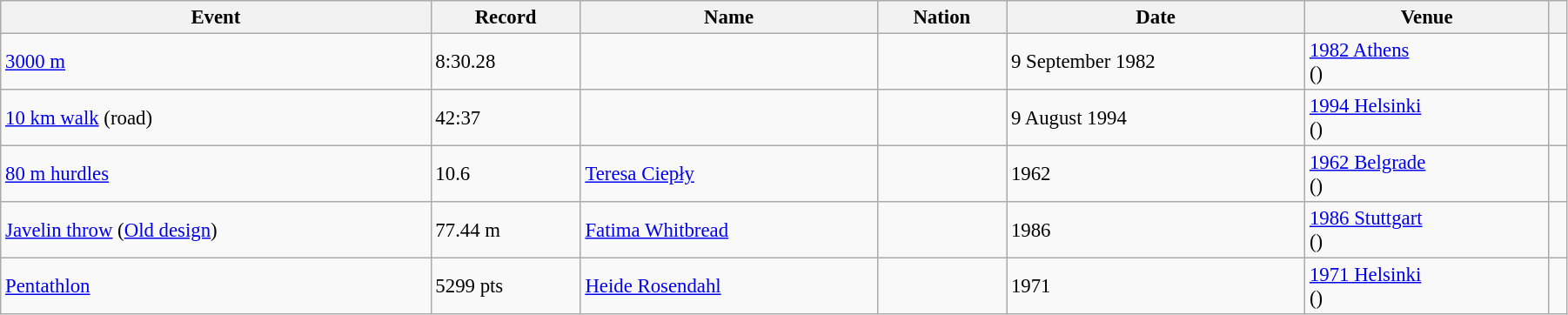<table class="wikitable" style="font-size:95%; width: 95%;">
<tr>
<th>Event</th>
<th>Record</th>
<th>Name</th>
<th>Nation</th>
<th>Date</th>
<th>Venue</th>
<th></th>
</tr>
<tr>
<td><a href='#'>3000 m</a></td>
<td>8:30.28</td>
<td></td>
<td></td>
<td>9 September 1982</td>
<td><a href='#'>1982 Athens</a><br>()</td>
<td></td>
</tr>
<tr>
<td><a href='#'>10 km walk</a> (road)</td>
<td>42:37</td>
<td></td>
<td></td>
<td>9 August 1994</td>
<td><a href='#'>1994 Helsinki</a><br>()</td>
<td></td>
</tr>
<tr>
<td><a href='#'>80 m hurdles</a></td>
<td>10.6</td>
<td><a href='#'>Teresa Ciepły</a></td>
<td></td>
<td>1962</td>
<td><a href='#'>1962 Belgrade</a><br>()</td>
<td></td>
</tr>
<tr>
<td><a href='#'>Javelin throw</a> (<a href='#'>Old design</a>)</td>
<td>77.44 m</td>
<td><a href='#'>Fatima Whitbread</a></td>
<td></td>
<td>1986</td>
<td><a href='#'>1986 Stuttgart</a><br>()</td>
<td></td>
</tr>
<tr>
<td><a href='#'>Pentathlon</a></td>
<td>5299 pts</td>
<td><a href='#'>Heide Rosendahl</a></td>
<td></td>
<td>1971</td>
<td><a href='#'>1971 Helsinki</a><br>()</td>
<td></td>
</tr>
</table>
